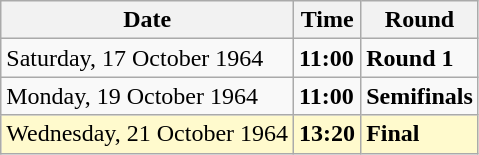<table class="wikitable">
<tr>
<th>Date</th>
<th>Time</th>
<th>Round</th>
</tr>
<tr>
<td>Saturday, 17 October 1964</td>
<td><strong>11:00</strong></td>
<td><strong>Round 1</strong></td>
</tr>
<tr>
<td>Monday, 19 October 1964</td>
<td><strong>11:00</strong></td>
<td><strong>Semifinals</strong></td>
</tr>
<tr style=background:lemonchiffon>
<td>Wednesday, 21 October 1964</td>
<td><strong>13:20</strong></td>
<td><strong>Final</strong></td>
</tr>
</table>
